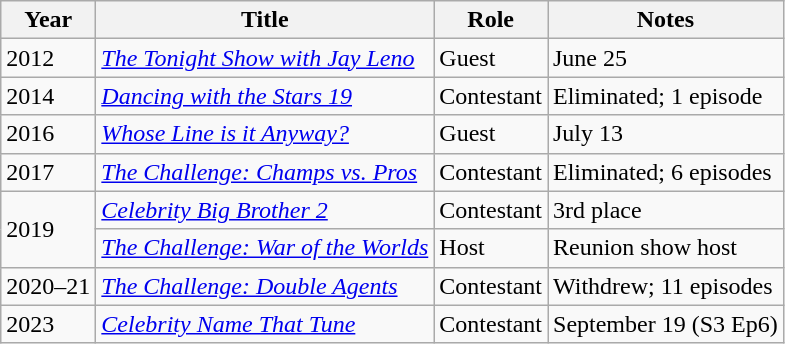<table class="wikitable sortable">
<tr>
<th>Year</th>
<th>Title</th>
<th>Role</th>
<th class="unsortable">Notes</th>
</tr>
<tr>
<td>2012</td>
<td><em><a href='#'>The Tonight Show with Jay Leno</a></em></td>
<td>Guest</td>
<td>June 25</td>
</tr>
<tr>
<td>2014</td>
<td><em><a href='#'>Dancing with the Stars 19</a></em></td>
<td>Contestant</td>
<td>Eliminated; 1 episode</td>
</tr>
<tr>
<td>2016</td>
<td><em><a href='#'>Whose Line is it Anyway?</a></em></td>
<td>Guest</td>
<td>July 13</td>
</tr>
<tr>
<td>2017</td>
<td><em><a href='#'>The Challenge: Champs vs. Pros</a></em></td>
<td>Contestant</td>
<td>Eliminated; 6 episodes</td>
</tr>
<tr>
<td rowspan="2">2019</td>
<td><em><a href='#'>Celebrity Big Brother 2</a></em></td>
<td>Contestant</td>
<td>3rd place</td>
</tr>
<tr>
<td><em><a href='#'>The Challenge: War of the Worlds</a></em></td>
<td>Host</td>
<td>Reunion show host</td>
</tr>
<tr>
<td>2020–21</td>
<td><em><a href='#'>The Challenge: Double Agents</a></em></td>
<td>Contestant</td>
<td>Withdrew; 11 episodes</td>
</tr>
<tr>
<td>2023</td>
<td><em><a href='#'>Celebrity Name That Tune</a></em></td>
<td>Contestant</td>
<td>September 19 (S3 Ep6)</td>
</tr>
</table>
